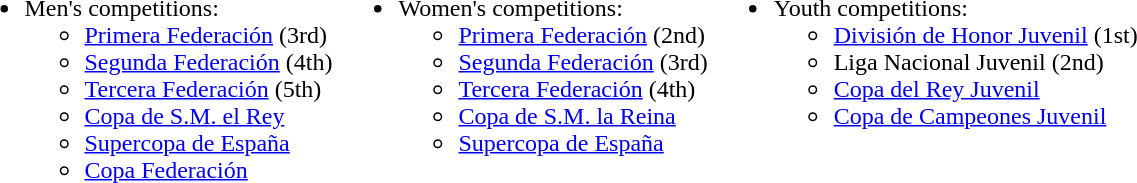<table>
<tr>
<td valign=top><br><ul><li>Men's competitions:<ul><li><a href='#'>Primera Federación</a> (3rd)</li><li><a href='#'>Segunda Federación</a> (4th)</li><li><a href='#'>Tercera Federación</a> (5th)</li><li><a href='#'>Copa de S.M. el Rey</a></li><li><a href='#'>Supercopa de España</a></li><li><a href='#'>Copa Federación</a></li></ul></li></ul></td>
<td valign=top><br><ul><li>Women's competitions:<ul><li><a href='#'>Primera Federación</a> (2nd)</li><li><a href='#'>Segunda Federación</a> (3rd)</li><li><a href='#'>Tercera Federación</a> (4th)</li><li><a href='#'>Copa de S.M. la Reina</a></li><li><a href='#'>Supercopa de España</a></li></ul></li></ul></td>
<td valign=top><br><ul><li>Youth competitions:<ul><li><a href='#'>División de Honor Juvenil</a> (1st)</li><li>Liga Nacional Juvenil (2nd)</li><li><a href='#'>Copa del Rey Juvenil</a></li><li><a href='#'>Copa de Campeones Juvenil</a></li></ul></li></ul></td>
</tr>
</table>
